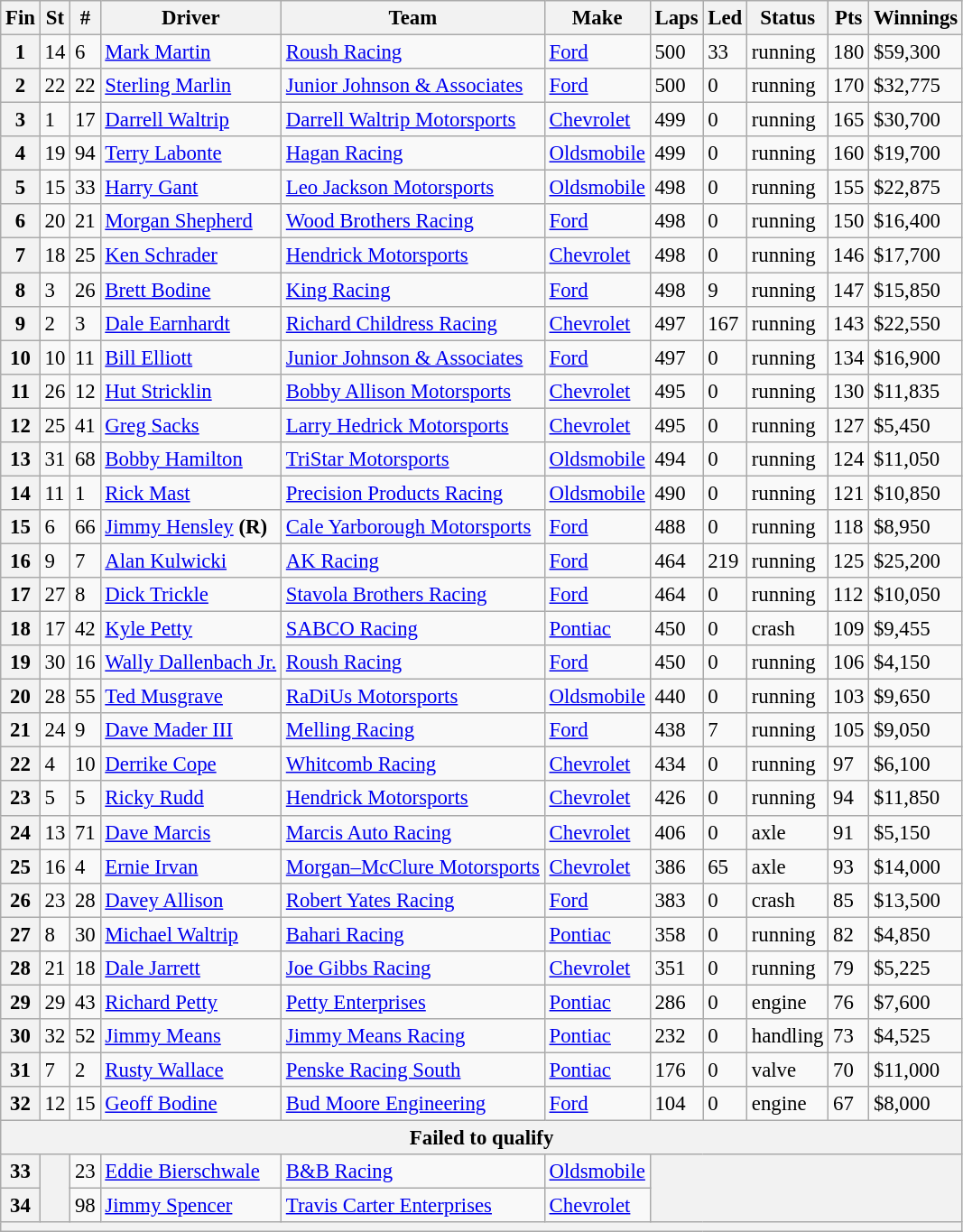<table class="wikitable" style="font-size:95%">
<tr>
<th>Fin</th>
<th>St</th>
<th>#</th>
<th>Driver</th>
<th>Team</th>
<th>Make</th>
<th>Laps</th>
<th>Led</th>
<th>Status</th>
<th>Pts</th>
<th>Winnings</th>
</tr>
<tr>
<th>1</th>
<td>14</td>
<td>6</td>
<td><a href='#'>Mark Martin</a></td>
<td><a href='#'>Roush Racing</a></td>
<td><a href='#'>Ford</a></td>
<td>500</td>
<td>33</td>
<td>running</td>
<td>180</td>
<td>$59,300</td>
</tr>
<tr>
<th>2</th>
<td>22</td>
<td>22</td>
<td><a href='#'>Sterling Marlin</a></td>
<td><a href='#'>Junior Johnson & Associates</a></td>
<td><a href='#'>Ford</a></td>
<td>500</td>
<td>0</td>
<td>running</td>
<td>170</td>
<td>$32,775</td>
</tr>
<tr>
<th>3</th>
<td>1</td>
<td>17</td>
<td><a href='#'>Darrell Waltrip</a></td>
<td><a href='#'>Darrell Waltrip Motorsports</a></td>
<td><a href='#'>Chevrolet</a></td>
<td>499</td>
<td>0</td>
<td>running</td>
<td>165</td>
<td>$30,700</td>
</tr>
<tr>
<th>4</th>
<td>19</td>
<td>94</td>
<td><a href='#'>Terry Labonte</a></td>
<td><a href='#'>Hagan Racing</a></td>
<td><a href='#'>Oldsmobile</a></td>
<td>499</td>
<td>0</td>
<td>running</td>
<td>160</td>
<td>$19,700</td>
</tr>
<tr>
<th>5</th>
<td>15</td>
<td>33</td>
<td><a href='#'>Harry Gant</a></td>
<td><a href='#'>Leo Jackson Motorsports</a></td>
<td><a href='#'>Oldsmobile</a></td>
<td>498</td>
<td>0</td>
<td>running</td>
<td>155</td>
<td>$22,875</td>
</tr>
<tr>
<th>6</th>
<td>20</td>
<td>21</td>
<td><a href='#'>Morgan Shepherd</a></td>
<td><a href='#'>Wood Brothers Racing</a></td>
<td><a href='#'>Ford</a></td>
<td>498</td>
<td>0</td>
<td>running</td>
<td>150</td>
<td>$16,400</td>
</tr>
<tr>
<th>7</th>
<td>18</td>
<td>25</td>
<td><a href='#'>Ken Schrader</a></td>
<td><a href='#'>Hendrick Motorsports</a></td>
<td><a href='#'>Chevrolet</a></td>
<td>498</td>
<td>0</td>
<td>running</td>
<td>146</td>
<td>$17,700</td>
</tr>
<tr>
<th>8</th>
<td>3</td>
<td>26</td>
<td><a href='#'>Brett Bodine</a></td>
<td><a href='#'>King Racing</a></td>
<td><a href='#'>Ford</a></td>
<td>498</td>
<td>9</td>
<td>running</td>
<td>147</td>
<td>$15,850</td>
</tr>
<tr>
<th>9</th>
<td>2</td>
<td>3</td>
<td><a href='#'>Dale Earnhardt</a></td>
<td><a href='#'>Richard Childress Racing</a></td>
<td><a href='#'>Chevrolet</a></td>
<td>497</td>
<td>167</td>
<td>running</td>
<td>143</td>
<td>$22,550</td>
</tr>
<tr>
<th>10</th>
<td>10</td>
<td>11</td>
<td><a href='#'>Bill Elliott</a></td>
<td><a href='#'>Junior Johnson & Associates</a></td>
<td><a href='#'>Ford</a></td>
<td>497</td>
<td>0</td>
<td>running</td>
<td>134</td>
<td>$16,900</td>
</tr>
<tr>
<th>11</th>
<td>26</td>
<td>12</td>
<td><a href='#'>Hut Stricklin</a></td>
<td><a href='#'>Bobby Allison Motorsports</a></td>
<td><a href='#'>Chevrolet</a></td>
<td>495</td>
<td>0</td>
<td>running</td>
<td>130</td>
<td>$11,835</td>
</tr>
<tr>
<th>12</th>
<td>25</td>
<td>41</td>
<td><a href='#'>Greg Sacks</a></td>
<td><a href='#'>Larry Hedrick Motorsports</a></td>
<td><a href='#'>Chevrolet</a></td>
<td>495</td>
<td>0</td>
<td>running</td>
<td>127</td>
<td>$5,450</td>
</tr>
<tr>
<th>13</th>
<td>31</td>
<td>68</td>
<td><a href='#'>Bobby Hamilton</a></td>
<td><a href='#'>TriStar Motorsports</a></td>
<td><a href='#'>Oldsmobile</a></td>
<td>494</td>
<td>0</td>
<td>running</td>
<td>124</td>
<td>$11,050</td>
</tr>
<tr>
<th>14</th>
<td>11</td>
<td>1</td>
<td><a href='#'>Rick Mast</a></td>
<td><a href='#'>Precision Products Racing</a></td>
<td><a href='#'>Oldsmobile</a></td>
<td>490</td>
<td>0</td>
<td>running</td>
<td>121</td>
<td>$10,850</td>
</tr>
<tr>
<th>15</th>
<td>6</td>
<td>66</td>
<td><a href='#'>Jimmy Hensley</a> <strong>(R)</strong></td>
<td><a href='#'>Cale Yarborough Motorsports</a></td>
<td><a href='#'>Ford</a></td>
<td>488</td>
<td>0</td>
<td>running</td>
<td>118</td>
<td>$8,950</td>
</tr>
<tr>
<th>16</th>
<td>9</td>
<td>7</td>
<td><a href='#'>Alan Kulwicki</a></td>
<td><a href='#'>AK Racing</a></td>
<td><a href='#'>Ford</a></td>
<td>464</td>
<td>219</td>
<td>running</td>
<td>125</td>
<td>$25,200</td>
</tr>
<tr>
<th>17</th>
<td>27</td>
<td>8</td>
<td><a href='#'>Dick Trickle</a></td>
<td><a href='#'>Stavola Brothers Racing</a></td>
<td><a href='#'>Ford</a></td>
<td>464</td>
<td>0</td>
<td>running</td>
<td>112</td>
<td>$10,050</td>
</tr>
<tr>
<th>18</th>
<td>17</td>
<td>42</td>
<td><a href='#'>Kyle Petty</a></td>
<td><a href='#'>SABCO Racing</a></td>
<td><a href='#'>Pontiac</a></td>
<td>450</td>
<td>0</td>
<td>crash</td>
<td>109</td>
<td>$9,455</td>
</tr>
<tr>
<th>19</th>
<td>30</td>
<td>16</td>
<td><a href='#'>Wally Dallenbach Jr.</a></td>
<td><a href='#'>Roush Racing</a></td>
<td><a href='#'>Ford</a></td>
<td>450</td>
<td>0</td>
<td>running</td>
<td>106</td>
<td>$4,150</td>
</tr>
<tr>
<th>20</th>
<td>28</td>
<td>55</td>
<td><a href='#'>Ted Musgrave</a></td>
<td><a href='#'>RaDiUs Motorsports</a></td>
<td><a href='#'>Oldsmobile</a></td>
<td>440</td>
<td>0</td>
<td>running</td>
<td>103</td>
<td>$9,650</td>
</tr>
<tr>
<th>21</th>
<td>24</td>
<td>9</td>
<td><a href='#'>Dave Mader III</a></td>
<td><a href='#'>Melling Racing</a></td>
<td><a href='#'>Ford</a></td>
<td>438</td>
<td>7</td>
<td>running</td>
<td>105</td>
<td>$9,050</td>
</tr>
<tr>
<th>22</th>
<td>4</td>
<td>10</td>
<td><a href='#'>Derrike Cope</a></td>
<td><a href='#'>Whitcomb Racing</a></td>
<td><a href='#'>Chevrolet</a></td>
<td>434</td>
<td>0</td>
<td>running</td>
<td>97</td>
<td>$6,100</td>
</tr>
<tr>
<th>23</th>
<td>5</td>
<td>5</td>
<td><a href='#'>Ricky Rudd</a></td>
<td><a href='#'>Hendrick Motorsports</a></td>
<td><a href='#'>Chevrolet</a></td>
<td>426</td>
<td>0</td>
<td>running</td>
<td>94</td>
<td>$11,850</td>
</tr>
<tr>
<th>24</th>
<td>13</td>
<td>71</td>
<td><a href='#'>Dave Marcis</a></td>
<td><a href='#'>Marcis Auto Racing</a></td>
<td><a href='#'>Chevrolet</a></td>
<td>406</td>
<td>0</td>
<td>axle</td>
<td>91</td>
<td>$5,150</td>
</tr>
<tr>
<th>25</th>
<td>16</td>
<td>4</td>
<td><a href='#'>Ernie Irvan</a></td>
<td><a href='#'>Morgan–McClure Motorsports</a></td>
<td><a href='#'>Chevrolet</a></td>
<td>386</td>
<td>65</td>
<td>axle</td>
<td>93</td>
<td>$14,000</td>
</tr>
<tr>
<th>26</th>
<td>23</td>
<td>28</td>
<td><a href='#'>Davey Allison</a></td>
<td><a href='#'>Robert Yates Racing</a></td>
<td><a href='#'>Ford</a></td>
<td>383</td>
<td>0</td>
<td>crash</td>
<td>85</td>
<td>$13,500</td>
</tr>
<tr>
<th>27</th>
<td>8</td>
<td>30</td>
<td><a href='#'>Michael Waltrip</a></td>
<td><a href='#'>Bahari Racing</a></td>
<td><a href='#'>Pontiac</a></td>
<td>358</td>
<td>0</td>
<td>running</td>
<td>82</td>
<td>$4,850</td>
</tr>
<tr>
<th>28</th>
<td>21</td>
<td>18</td>
<td><a href='#'>Dale Jarrett</a></td>
<td><a href='#'>Joe Gibbs Racing</a></td>
<td><a href='#'>Chevrolet</a></td>
<td>351</td>
<td>0</td>
<td>running</td>
<td>79</td>
<td>$5,225</td>
</tr>
<tr>
<th>29</th>
<td>29</td>
<td>43</td>
<td><a href='#'>Richard Petty</a></td>
<td><a href='#'>Petty Enterprises</a></td>
<td><a href='#'>Pontiac</a></td>
<td>286</td>
<td>0</td>
<td>engine</td>
<td>76</td>
<td>$7,600</td>
</tr>
<tr>
<th>30</th>
<td>32</td>
<td>52</td>
<td><a href='#'>Jimmy Means</a></td>
<td><a href='#'>Jimmy Means Racing</a></td>
<td><a href='#'>Pontiac</a></td>
<td>232</td>
<td>0</td>
<td>handling</td>
<td>73</td>
<td>$4,525</td>
</tr>
<tr>
<th>31</th>
<td>7</td>
<td>2</td>
<td><a href='#'>Rusty Wallace</a></td>
<td><a href='#'>Penske Racing South</a></td>
<td><a href='#'>Pontiac</a></td>
<td>176</td>
<td>0</td>
<td>valve</td>
<td>70</td>
<td>$11,000</td>
</tr>
<tr>
<th>32</th>
<td>12</td>
<td>15</td>
<td><a href='#'>Geoff Bodine</a></td>
<td><a href='#'>Bud Moore Engineering</a></td>
<td><a href='#'>Ford</a></td>
<td>104</td>
<td>0</td>
<td>engine</td>
<td>67</td>
<td>$8,000</td>
</tr>
<tr>
<th colspan="11">Failed to qualify</th>
</tr>
<tr>
<th>33</th>
<th rowspan="2"></th>
<td>23</td>
<td><a href='#'>Eddie Bierschwale</a></td>
<td><a href='#'>B&B Racing</a></td>
<td><a href='#'>Oldsmobile</a></td>
<th colspan="5" rowspan="2"></th>
</tr>
<tr>
<th>34</th>
<td>98</td>
<td><a href='#'>Jimmy Spencer</a></td>
<td><a href='#'>Travis Carter Enterprises</a></td>
<td><a href='#'>Chevrolet</a></td>
</tr>
<tr>
<th colspan="11"></th>
</tr>
</table>
